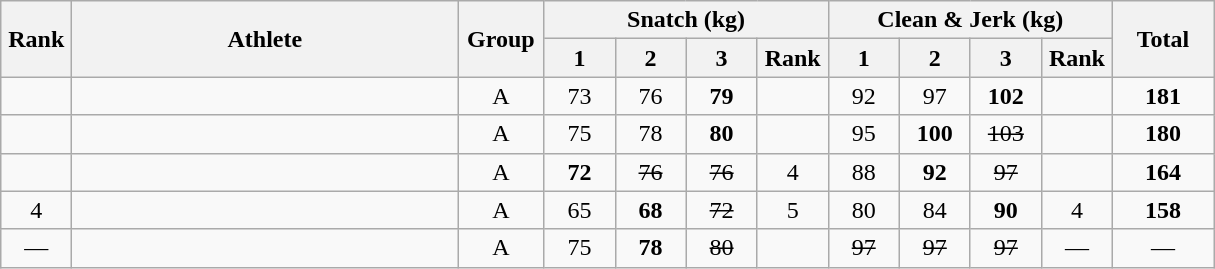<table class = "wikitable" style="text-align:center;">
<tr>
<th rowspan=2 width=40>Rank</th>
<th rowspan=2 width=250>Athlete</th>
<th rowspan=2 width=50>Group</th>
<th colspan=4>Snatch (kg)</th>
<th colspan=4>Clean & Jerk (kg)</th>
<th rowspan=2 width=60>Total</th>
</tr>
<tr>
<th width=40>1</th>
<th width=40>2</th>
<th width=40>3</th>
<th width=40>Rank</th>
<th width=40>1</th>
<th width=40>2</th>
<th width=40>3</th>
<th width=40>Rank</th>
</tr>
<tr>
<td></td>
<td align=left></td>
<td>A</td>
<td>73</td>
<td>76</td>
<td><strong>79</strong></td>
<td></td>
<td>92</td>
<td>97</td>
<td><strong>102</strong></td>
<td></td>
<td><strong>181</strong></td>
</tr>
<tr>
<td></td>
<td align=left></td>
<td>A</td>
<td>75</td>
<td>78</td>
<td><strong>80</strong></td>
<td></td>
<td>95</td>
<td><strong>100</strong></td>
<td><s>103</s></td>
<td></td>
<td><strong>180</strong></td>
</tr>
<tr>
<td></td>
<td align=left></td>
<td>A</td>
<td><strong>72</strong></td>
<td><s>76</s></td>
<td><s>76</s></td>
<td>4</td>
<td>88</td>
<td><strong>92</strong></td>
<td><s>97</s></td>
<td></td>
<td><strong>164</strong></td>
</tr>
<tr>
<td>4</td>
<td align=left></td>
<td>A</td>
<td>65</td>
<td><strong>68</strong></td>
<td><s>72</s></td>
<td>5</td>
<td>80</td>
<td>84</td>
<td><strong>90</strong></td>
<td>4</td>
<td><strong>158</strong></td>
</tr>
<tr>
<td>—</td>
<td align=left></td>
<td>A</td>
<td>75</td>
<td><strong>78</strong></td>
<td><s>80</s></td>
<td></td>
<td><s>97</s></td>
<td><s>97</s></td>
<td><s>97</s></td>
<td>—</td>
<td>—</td>
</tr>
</table>
